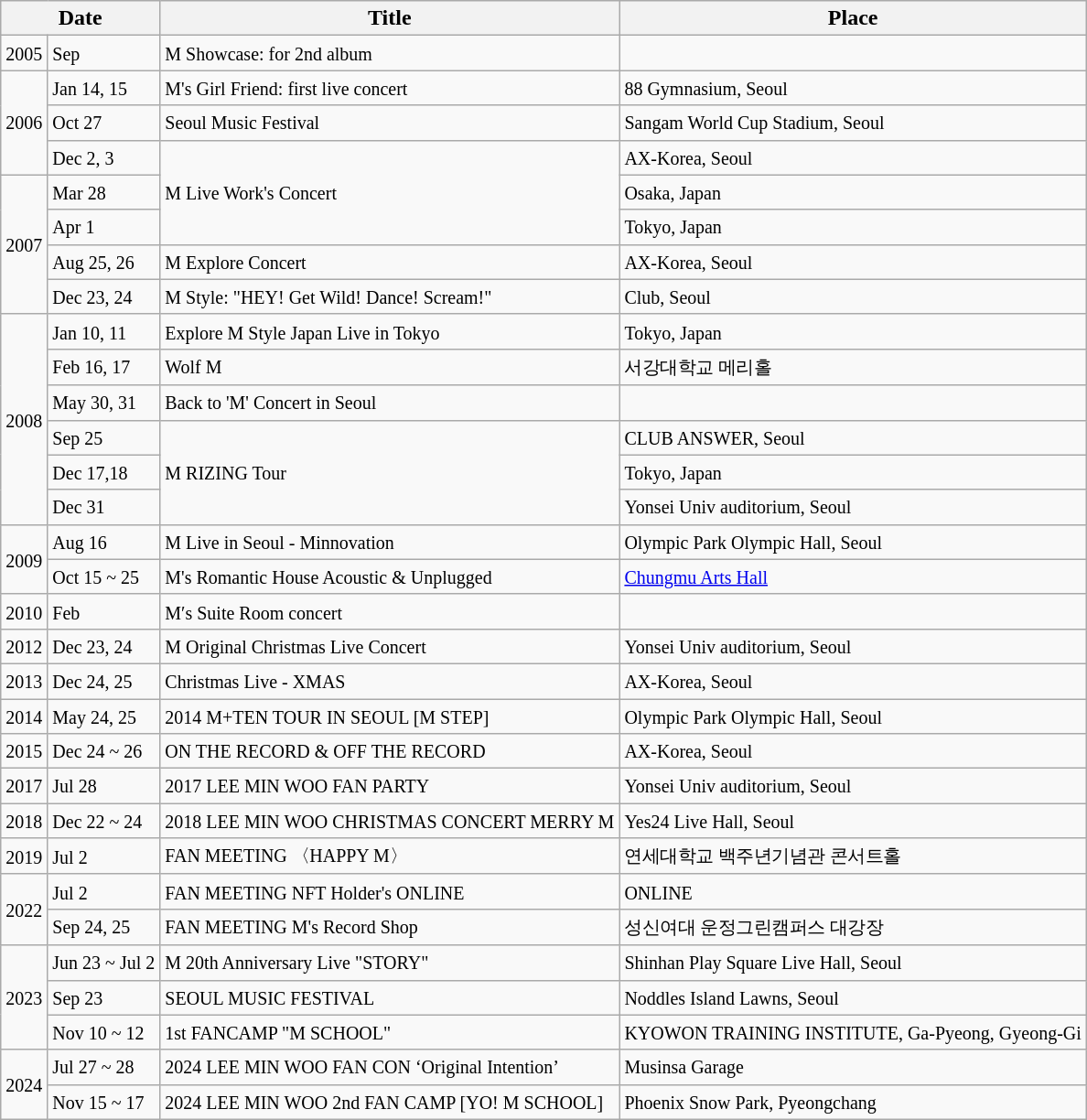<table class="wikitable">
<tr>
<th colspan="2">Date</th>
<th>Title</th>
<th>Place</th>
</tr>
<tr>
<td><small>2005</small></td>
<td><small>Sep</small></td>
<td><small>M Showcase: for 2nd album</small></td>
<td></td>
</tr>
<tr>
<td rowspan="3"><small>2006</small></td>
<td><small>Jan 14, 15</small></td>
<td><small>M's Girl Friend: first live concert</small></td>
<td><small>88 Gymnasium, Seoul</small></td>
</tr>
<tr>
<td><small>Oct 27</small></td>
<td><small>Seoul Music Festival</small></td>
<td><small>Sangam World Cup Stadium, Seoul</small></td>
</tr>
<tr>
<td><small>Dec 2, 3</small></td>
<td rowspan="3"><small>M Live Work's Concert</small></td>
<td><small>AX-Korea, Seoul</small></td>
</tr>
<tr>
<td rowspan="4"><small>2007</small></td>
<td><small>Mar 28</small></td>
<td><small>Osaka, Japan</small></td>
</tr>
<tr>
<td><small>Apr 1</small></td>
<td><small>Tokyo, Japan</small></td>
</tr>
<tr>
<td><small>Aug 25, 26</small></td>
<td><small>M Explore Concert</small></td>
<td><small>AX-Korea, Seoul</small></td>
</tr>
<tr>
<td><small>Dec 23, 24</small></td>
<td><small>M Style: "HEY! Get Wild! Dance! Scream!"</small></td>
<td><small>Club, Seoul</small></td>
</tr>
<tr>
<td rowspan="6"><small>2008</small></td>
<td><small>Jan 10, 11</small></td>
<td><small>Explore M Style Japan Live in Tokyo</small></td>
<td><small>Tokyo, Japan</small></td>
</tr>
<tr>
<td><small>Feb 16, 17</small></td>
<td><small>Wolf M</small></td>
<td><small>서강대학교 메리홀</small></td>
</tr>
<tr>
<td><small>May 30, 31</small></td>
<td><small>Back to 'M' Concert in Seoul</small></td>
<td></td>
</tr>
<tr>
<td><small>Sep 25</small></td>
<td rowspan="3"><small>M RIZING Tour</small></td>
<td><small>CLUB ANSWER, Seoul</small></td>
</tr>
<tr>
<td><small>Dec 17,18</small></td>
<td><small>Tokyo, Japan</small></td>
</tr>
<tr>
<td><small>Dec 31</small></td>
<td><small>Yonsei Univ auditorium, Seoul</small></td>
</tr>
<tr>
<td rowspan="2"><small>2009</small></td>
<td><small>Aug 16</small></td>
<td><small>M Live in Seoul - Minnovation</small></td>
<td><small>Olympic Park Olympic Hall, Seoul</small></td>
</tr>
<tr>
<td><small>Oct 15 ~ 25</small></td>
<td><small>M's Romantic House Acoustic & Unplugged</small></td>
<td><small><a href='#'>Chungmu Arts Hall</a></small></td>
</tr>
<tr>
<td><small>2010</small></td>
<td><small>Feb</small></td>
<td><small>M′s Suite Room concert</small></td>
<td></td>
</tr>
<tr>
<td><small>2012</small></td>
<td><small>Dec 23, 24</small></td>
<td><small>M Original Christmas Live Concert</small></td>
<td><small>Yonsei Univ auditorium, Seoul</small></td>
</tr>
<tr>
<td><small>2013</small></td>
<td><small>Dec 24, 25</small></td>
<td><small>Christmas Live - XMAS</small></td>
<td><small>AX-Korea, Seoul</small></td>
</tr>
<tr>
<td><small>2014</small></td>
<td><small>May 24, 25</small></td>
<td><small>2014 M+TEN TOUR IN SEOUL [M STEP]</small></td>
<td><small>Olympic Park Olympic Hall, Seoul</small></td>
</tr>
<tr>
<td><small>2015</small></td>
<td><small>Dec 24 ~ 26</small></td>
<td><small>ON THE RECORD & OFF THE RECORD</small></td>
<td><small>AX-Korea, Seoul</small></td>
</tr>
<tr>
<td><small>2017</small></td>
<td><small>Jul 28</small></td>
<td><small>2017 LEE MIN WOO FAN PARTY <SUMMER TONIGHT></small></td>
<td><small>Yonsei Univ auditorium, Seoul</small></td>
</tr>
<tr>
<td><small>2018</small></td>
<td><small>Dec 22 ~ 24</small></td>
<td><small>2018 LEE MIN WOO CHRISTMAS CONCERT MERRY M</small></td>
<td><small>Yes24 Live Hall, Seoul</small></td>
</tr>
<tr>
<td><small>2019</small></td>
<td><small>Jul 2</small></td>
<td><small>FAN MEETING 〈HAPPY M〉</small></td>
<td><small>연세대학교 백주년기념관 콘서트홀</small></td>
</tr>
<tr>
<td rowspan="2"><small>2022</small></td>
<td><small>Jul 2</small></td>
<td><small>FAN MEETING NFT Holder's ONLINE</small></td>
<td><small>ONLINE</small></td>
</tr>
<tr>
<td><small>Sep 24, 25</small></td>
<td><small>FAN MEETING M's Record Shop</small></td>
<td><small>성신여대 운정그린캠퍼스 대강장</small></td>
</tr>
<tr>
<td rowspan="3"><small>2023</small></td>
<td><small>Jun 23 ~ Jul 2</small></td>
<td><small>M 20th Anniversary Live "STORY"</small></td>
<td><small>Shinhan Play Square Live Hall, Seoul</small></td>
</tr>
<tr>
<td><small>Sep 23</small></td>
<td><small>SEOUL MUSIC FESTIVAL</small></td>
<td><small>Noddles Island Lawns, Seoul</small></td>
</tr>
<tr>
<td><small>Nov 10 ~ 12</small></td>
<td><small>1st FANCAMP "M SCHOOL"</small></td>
<td><small>KYOWON TRAINING INSTITUTE</small><small>, Ga-Pyeong, Gyeong-Gi</small></td>
</tr>
<tr>
<td rowspan="2"><small>2024</small></td>
<td><small>Jul 27 ~ 28</small></td>
<td><small>2024 LEE MIN WOO FAN CON ‘Original Intention’ </small></td>
<td><small>Musinsa Garage</small></td>
</tr>
<tr>
<td><small>Nov 15 ~ 17</small></td>
<td><small>2024 LEE MIN WOO 2nd FAN CAMP [YO! M SCHOOL]</small></td>
<td><small>Phoenix Snow Park, Pyeongchang</small></td>
</tr>
</table>
